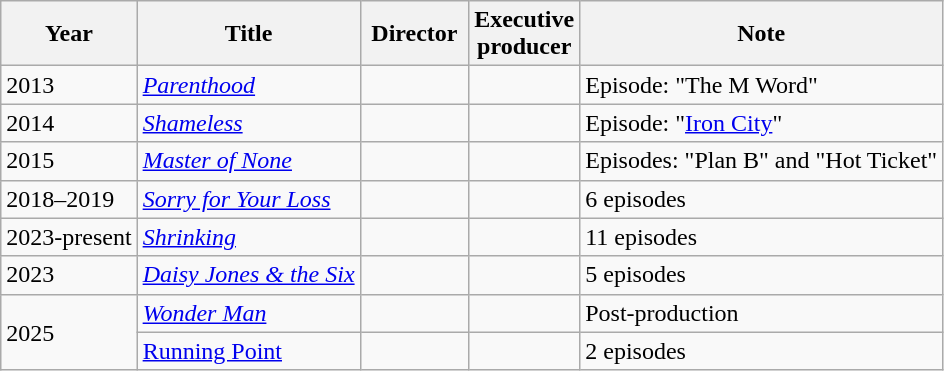<table class="wikitable">
<tr>
<th>Year</th>
<th>Title</th>
<th width="65">Director</th>
<th width="65">Executive<br>producer</th>
<th>Note</th>
</tr>
<tr>
<td>2013</td>
<td><em><a href='#'>Parenthood</a></em></td>
<td></td>
<td></td>
<td>Episode: "The M Word"</td>
</tr>
<tr>
<td>2014</td>
<td><em><a href='#'>Shameless</a></em></td>
<td></td>
<td></td>
<td>Episode: "<a href='#'>Iron City</a>"</td>
</tr>
<tr>
<td>2015</td>
<td><em><a href='#'>Master of None</a></em></td>
<td></td>
<td></td>
<td>Episodes: "Plan B" and "Hot Ticket"</td>
</tr>
<tr>
<td>2018–2019</td>
<td><em><a href='#'>Sorry for Your Loss</a></em></td>
<td></td>
<td></td>
<td>6 episodes</td>
</tr>
<tr>
<td>2023-present</td>
<td><em><a href='#'>Shrinking</a></em></td>
<td></td>
<td></td>
<td>11 episodes</td>
</tr>
<tr>
<td>2023</td>
<td><em><a href='#'>Daisy Jones & the Six</a></em></td>
<td></td>
<td></td>
<td>5 episodes</td>
</tr>
<tr>
<td rowspan="2">2025</td>
<td><em><a href='#'>Wonder Man</a></em></td>
<td></td>
<td></td>
<td>Post-production</td>
</tr>
<tr>
<td><a href='#'>Running Point</a></td>
<td></td>
<td></td>
<td>2 episodes</td>
</tr>
</table>
